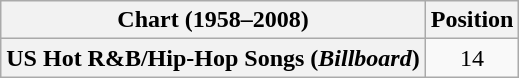<table class="wikitable plainrowheaders" style="text-align:center">
<tr>
<th scope="col">Chart (1958–2008)</th>
<th scope="col">Position</th>
</tr>
<tr>
<th scope="row">US Hot R&B/Hip-Hop Songs (<em>Billboard</em>)</th>
<td>14</td>
</tr>
</table>
